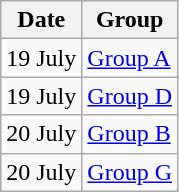<table class="wikitable">
<tr>
<th>Date</th>
<th>Group</th>
</tr>
<tr>
<td style="text-align:right;">19 July</td>
<td style="text-align:left;"><a href='#'>Group A</a></td>
</tr>
<tr>
<td style="text-align:right;">19 July</td>
<td style="text-align:left;"><a href='#'>Group D</a></td>
</tr>
<tr>
<td style="text-align:right;">20 July</td>
<td style="text-align:left;"><a href='#'>Group B</a></td>
</tr>
<tr>
<td style="text-align:right;">20 July</td>
<td style="text-align:left;"><a href='#'>Group G</a></td>
</tr>
</table>
